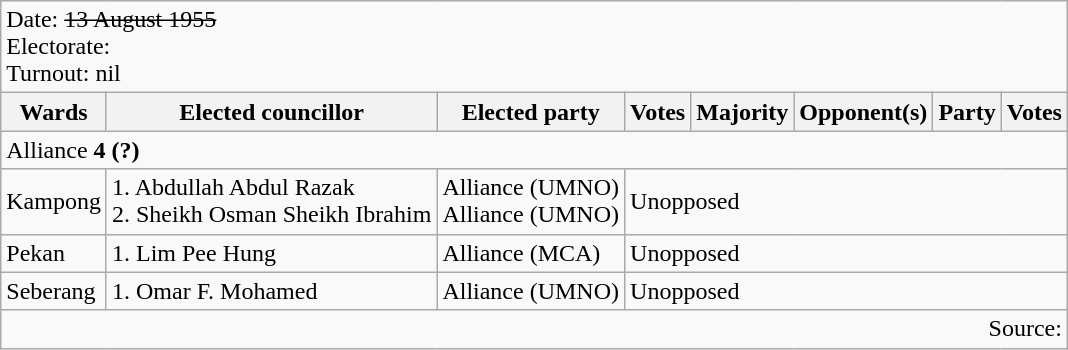<table class=wikitable>
<tr>
<td colspan=8>Date: <s>13 August 1955</s><br>Electorate: <br>Turnout: nil</td>
</tr>
<tr>
<th>Wards</th>
<th>Elected councillor</th>
<th>Elected party</th>
<th>Votes</th>
<th>Majority</th>
<th>Opponent(s)</th>
<th>Party</th>
<th>Votes</th>
</tr>
<tr>
<td colspan=8>Alliance <strong>4 (?)</strong> </td>
</tr>
<tr>
<td>Kampong</td>
<td>1. Abdullah Abdul Razak<br>2. Sheikh Osman Sheikh Ibrahim</td>
<td>Alliance (UMNO)<br>Alliance (UMNO)</td>
<td colspan=5>Unopposed</td>
</tr>
<tr>
<td>Pekan</td>
<td>1. Lim Pee Hung</td>
<td>Alliance (MCA)</td>
<td colspan=5>Unopposed</td>
</tr>
<tr>
<td>Seberang</td>
<td>1. Omar F. Mohamed</td>
<td>Alliance (UMNO)</td>
<td colspan=5>Unopposed</td>
</tr>
<tr>
<td colspan="8" style="text-align:right;">Source: </td>
</tr>
</table>
